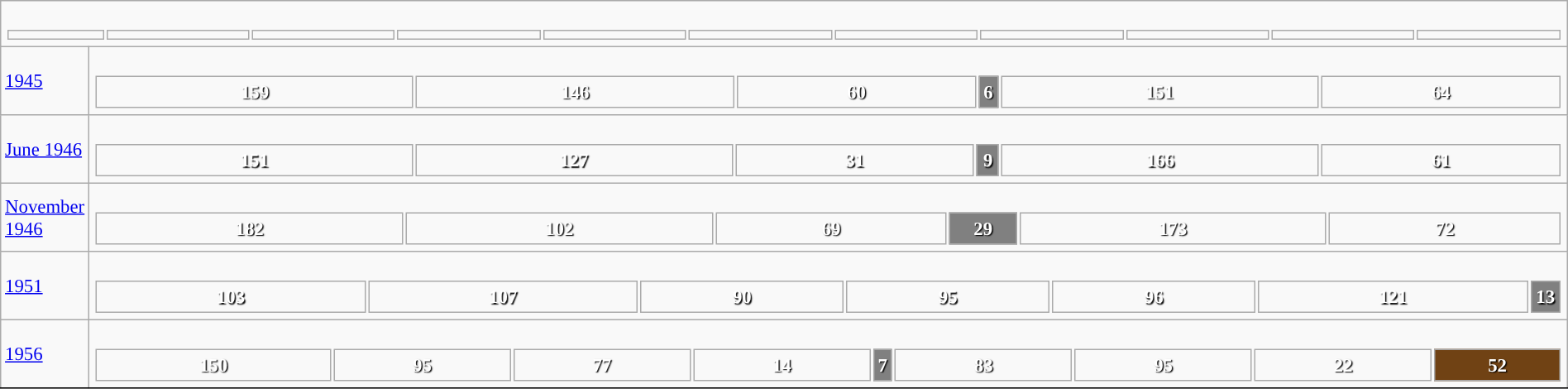<table class="wikitable" width="100%" style="border:solid #000000 1px; font-size:95%;">
<tr>
<td colspan="2"><br><table width="100%" style="font-size:90%;">
<tr>
<td width="70"></td>
<td></td>
<td></td>
<td></td>
<td></td>
<td></td>
<td></td>
<td></td>
<td></td>
<td></td>
<td></td>
</tr>
</table>
</td>
</tr>
<tr>
<td width="40"><a href='#'>1945</a></td>
<td><br><table style="width:100%; text-align:center; font-weight:bold; color:white; text-shadow: 1px 1px 1px #000000;">
<tr>
<td style="background-color: ">159</td>
<td style="background-color: ">146</td>
<td style="background-color: ">60</td>
<td style="background-color: #808080;                                                                   width:  1.02%">6</td>
<td style="background-color: ">151</td>
<td style="background-color: ">64</td>
</tr>
</table>
</td>
</tr>
<tr>
<td width="40"><a href='#'>June 1946</a></td>
<td><br><table style="width:100%; text-align:center; font-weight:bold; color:white; text-shadow: 1px 1px 1px #000000;">
<tr>
<td style="background-color: ">151</td>
<td style="background-color: ">127</td>
<td style="background-color: ">31</td>
<td style="background-color: #808080;                                                                   width:  1.54%">9</td>
<td style="background-color: ">166</td>
<td style="background-color: ">61</td>
</tr>
</table>
</td>
</tr>
<tr>
<td width="40"><a href='#'>November 1946</a></td>
<td><br><table style="width:100%; text-align:center; font-weight:bold; color:white; text-shadow: 1px 1px 1px #000000;">
<tr>
<td style="background-color: ">182</td>
<td style="background-color: ">102</td>
<td style="background-color: ">69</td>
<td style="background-color: #808080;                                                                   width:  4.63%">29</td>
<td style="background-color: ">173</td>
<td style="background-color: ">72</td>
</tr>
</table>
</td>
</tr>
<tr>
<td width="40"><a href='#'>1951</a></td>
<td><br><table style="width:100%; text-align:center; font-weight:bold; color:white; text-shadow: 1px 1px 1px #000000;">
<tr>
<td style="background-color: ">103</td>
<td style="background-color: ">107</td>
<td style="background-color: ">90</td>
<td style="background-color: ">95</td>
<td style="background-color: ">96</td>
<td style="background-color: ">121</td>
<td style="background-color: #808080;                                                                   width:  2.08%">13</td>
</tr>
</table>
</td>
</tr>
<tr>
<td width="40"><a href='#'>1956</a></td>
<td><br><table style="width:100%; text-align:center; font-weight:bold; color:white; text-shadow: 1px 1px 1px #000000;">
<tr>
<td style="background-color: ">150</td>
<td style="background-color: ">95</td>
<td style="background-color: ">77</td>
<td style="background-color: ">14</td>
<td style="background-color: #808080;                                                                   width:  1.18%">7</td>
<td style="background-color: ">83</td>
<td style="background-color: ">95</td>
<td style="background-color: ">22</td>
<td style="background-color: #704214;                                                                   width:  8.74%">52</td>
</tr>
</table>
</td>
</tr>
<tr>
</tr>
</table>
